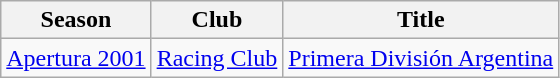<table class="wikitable">
<tr>
<th>Season</th>
<th>Club</th>
<th>Title</th>
</tr>
<tr>
<td><a href='#'>Apertura 2001</a></td>
<td><a href='#'>Racing Club</a></td>
<td><a href='#'>Primera División Argentina</a></td>
</tr>
</table>
